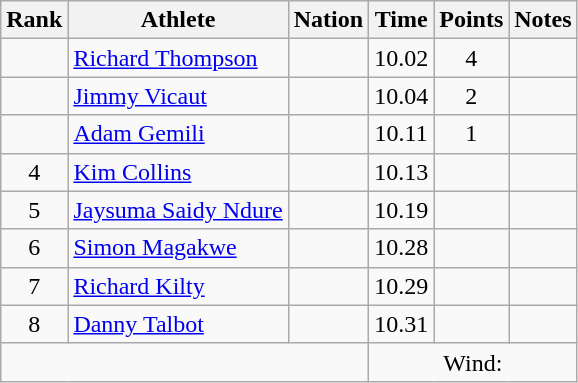<table class="wikitable sortable" style="text-align:center;">
<tr>
<th scope="col" style="width: 10px;">Rank</th>
<th scope="col">Athlete</th>
<th scope="col">Nation</th>
<th scope="col">Time</th>
<th scope="col">Points</th>
<th scope="col">Notes</th>
</tr>
<tr>
<td></td>
<td align=left><a href='#'>Richard Thompson</a></td>
<td align=left></td>
<td>10.02</td>
<td>4</td>
<td></td>
</tr>
<tr>
<td></td>
<td align=left><a href='#'>Jimmy Vicaut</a></td>
<td align=left></td>
<td>10.04</td>
<td>2</td>
<td></td>
</tr>
<tr>
<td></td>
<td align=left><a href='#'>Adam Gemili</a></td>
<td align=left></td>
<td>10.11</td>
<td>1</td>
<td></td>
</tr>
<tr>
<td>4</td>
<td align=left><a href='#'>Kim Collins</a></td>
<td align=left></td>
<td>10.13</td>
<td></td>
<td></td>
</tr>
<tr>
<td>5</td>
<td align=left><a href='#'>Jaysuma Saidy Ndure</a></td>
<td align=left></td>
<td>10.19</td>
<td></td>
<td></td>
</tr>
<tr>
<td>6</td>
<td align=left><a href='#'>Simon Magakwe</a></td>
<td align=left></td>
<td>10.28</td>
<td></td>
<td></td>
</tr>
<tr>
<td>7</td>
<td align=left><a href='#'>Richard Kilty</a></td>
<td align=left></td>
<td>10.29</td>
<td></td>
<td></td>
</tr>
<tr>
<td>8</td>
<td align=left><a href='#'>Danny Talbot</a></td>
<td align=left></td>
<td>10.31</td>
<td></td>
<td></td>
</tr>
<tr class="sortbottom">
<td colspan="3"></td>
<td colspan="3">Wind: </td>
</tr>
</table>
